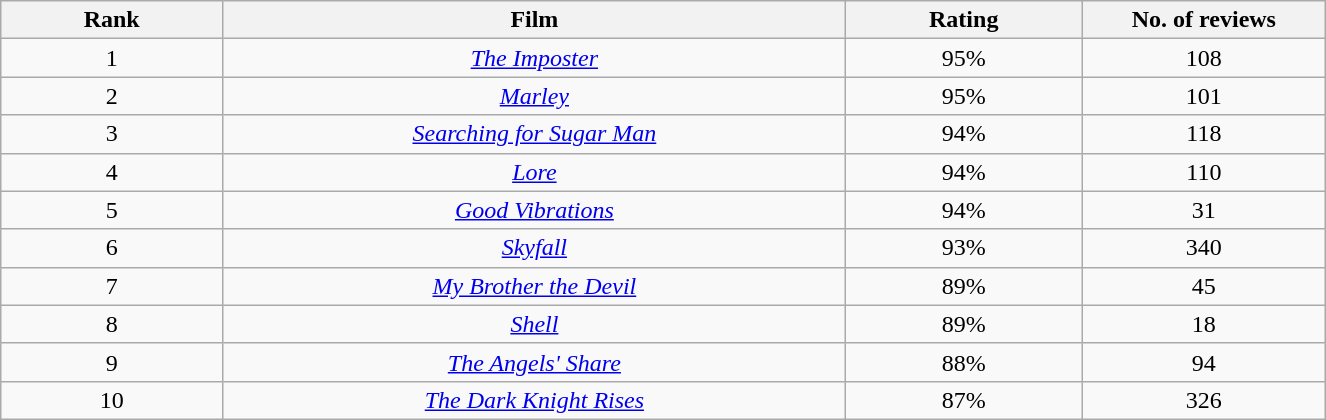<table class="wikitable sortable plainrowheaders"  style="width:70%; text-align:center; margin:1em auto 1em auto;" cellpadding="5" cellspacing="5">
<tr>
<th style="width:5%;">Rank</th>
<th style="width:14%;">Film</th>
<th style="width:5%;">Rating</th>
<th style="width:5%;">No. of reviews</th>
</tr>
<tr>
<td>1</td>
<td><em><a href='#'>The Imposter</a></em></td>
<td>95%</td>
<td>108</td>
</tr>
<tr>
<td>2</td>
<td><em><a href='#'>Marley</a></em></td>
<td>95%</td>
<td>101</td>
</tr>
<tr>
<td>3</td>
<td><em><a href='#'>Searching for Sugar Man</a></em></td>
<td>94%</td>
<td>118</td>
</tr>
<tr>
<td>4</td>
<td><em><a href='#'>Lore</a></em></td>
<td>94%</td>
<td>110</td>
</tr>
<tr>
<td>5</td>
<td><em><a href='#'>Good Vibrations</a></em></td>
<td>94%</td>
<td>31</td>
</tr>
<tr>
<td>6</td>
<td><em><a href='#'>Skyfall</a></em></td>
<td>93%</td>
<td>340</td>
</tr>
<tr>
<td>7</td>
<td><em><a href='#'>My Brother the Devil</a></em></td>
<td>89%</td>
<td>45</td>
</tr>
<tr>
<td>8</td>
<td><em><a href='#'>Shell</a></em></td>
<td>89%</td>
<td>18</td>
</tr>
<tr>
<td>9</td>
<td><em><a href='#'>The Angels' Share</a></em></td>
<td>88%</td>
<td>94</td>
</tr>
<tr>
<td>10</td>
<td><em><a href='#'>The Dark Knight Rises</a></em></td>
<td>87%</td>
<td>326</td>
</tr>
</table>
